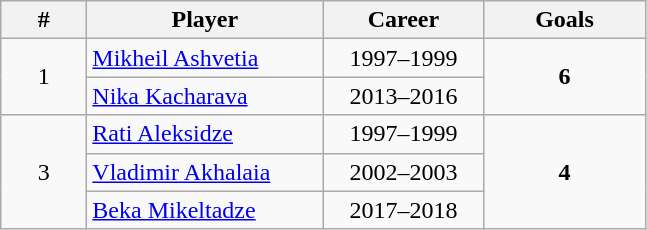<table class="wikitable" style="text-align:center;">
<tr>
<th width=50px>#</th>
<th width=150px>Player</th>
<th width=100px>Career</th>
<th width=100px>Goals</th>
</tr>
<tr>
<td rowspan="2">1</td>
<td style="text-align: left;"><a href='#'>Mikheil Ashvetia</a></td>
<td>1997–1999</td>
<td rowspan="2"><strong>6</strong></td>
</tr>
<tr>
<td style="text-align:left;"><a href='#'>Nika Kacharava</a></td>
<td>2013–2016</td>
</tr>
<tr>
<td rowspan="3" style="text-align:center;">3</td>
<td style="text-align:left;"><a href='#'>Rati Aleksidze</a></td>
<td>1997–1999</td>
<td rowspan="3"><strong>4</strong></td>
</tr>
<tr>
<td style="text-align:left;"><a href='#'>Vladimir Akhalaia</a></td>
<td>2002–2003</td>
</tr>
<tr>
<td style="text-align:left;"><a href='#'>Beka Mikeltadze</a></td>
<td>2017–2018</td>
</tr>
</table>
